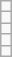<table class="wikitable collapsible" style=line-height:1.3>
<tr>
<td></td>
</tr>
<tr>
<td></td>
</tr>
<tr>
<td></td>
</tr>
<tr>
<td></td>
</tr>
<tr>
<td></td>
</tr>
</table>
